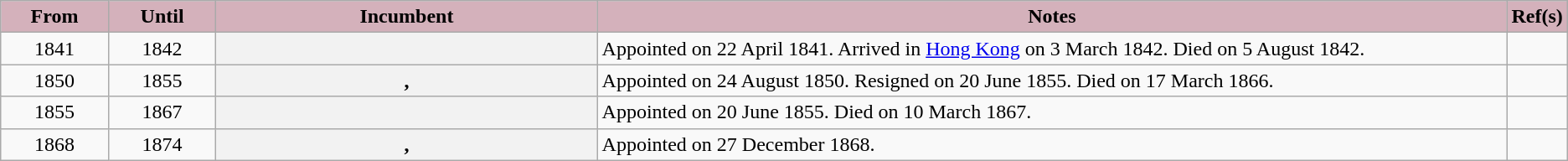<table class="wikitable sortable plainrowheaders" style="text-align:center;">
<tr>
<th scope="col" style="background-color: #D4B1BB; width: 7%">From</th>
<th scope="col" style="background-color: #D4B1BB; width: 7%">Until</th>
<th scope="col" style="background-color: #D4B1BB; width: 25%">Incumbent</th>
<th scope="col" style="background-color: #D4B1BB; width: 60%" class="unsortable">Notes</th>
<th scope="col" style="background-color: #D4B1BB" class="unsortable">Ref(s)</th>
</tr>
<tr>
<td>1841</td>
<td>1842</td>
<th scope="row"></th>
<td style="text-align:left">Appointed on 22 April 1841.  Arrived in <a href='#'>Hong Kong</a> on 3 March 1842.  Died on 5 August 1842.</td>
<td></td>
</tr>
<tr>
<td>1850</td>
<td>1855</td>
<th scope="row">, </th>
<td style="text-align:left">Appointed on 24 August 1850.  Resigned on 20 June 1855.  Died on 17 March 1866.</td>
<td></td>
</tr>
<tr>
<td>1855</td>
<td>1867</td>
<th scope="row"></th>
<td style="text-align:left">Appointed on 20 June 1855.  Died on 10 March 1867.</td>
<td></td>
</tr>
<tr>
<td>1868</td>
<td>1874</td>
<th scope="row">, </th>
<td style="text-align:left">Appointed on 27 December 1868.</td>
<td></td>
</tr>
</table>
